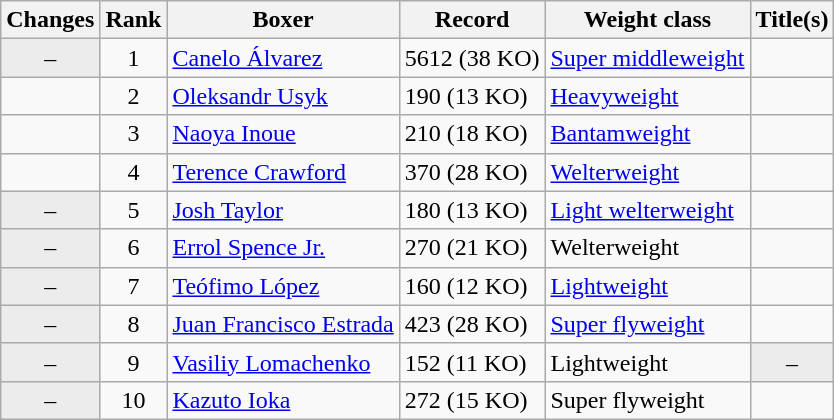<table class="wikitable ">
<tr>
<th>Changes</th>
<th>Rank</th>
<th>Boxer</th>
<th>Record</th>
<th>Weight class</th>
<th>Title(s)</th>
</tr>
<tr>
<td align=center bgcolor=#ECECEC>–</td>
<td align=center>1</td>
<td><a href='#'>Canelo Álvarez</a></td>
<td>5612 (38 KO)</td>
<td><a href='#'>Super middleweight</a></td>
<td></td>
</tr>
<tr>
<td align=center></td>
<td align=center>2</td>
<td><a href='#'>Oleksandr Usyk</a></td>
<td>190 (13 KO)</td>
<td><a href='#'>Heavyweight</a></td>
<td></td>
</tr>
<tr>
<td align=center></td>
<td align=center>3</td>
<td><a href='#'>Naoya Inoue</a></td>
<td>210 (18 KO)</td>
<td><a href='#'>Bantamweight</a></td>
<td></td>
</tr>
<tr>
<td align=center></td>
<td align=center>4</td>
<td><a href='#'>Terence Crawford</a></td>
<td>370 (28 KO)</td>
<td><a href='#'>Welterweight</a></td>
<td></td>
</tr>
<tr>
<td align=center bgcolor=#ECECEC>–</td>
<td align=center>5</td>
<td><a href='#'>Josh Taylor</a></td>
<td>180 (13 KO)</td>
<td><a href='#'>Light welterweight</a></td>
<td></td>
</tr>
<tr>
<td align=center bgcolor=#ECECEC>–</td>
<td align=center>6</td>
<td><a href='#'>Errol Spence Jr.</a></td>
<td>270 (21 KO)</td>
<td>Welterweight</td>
<td></td>
</tr>
<tr>
<td align=center bgcolor=#ECECEC>–</td>
<td align=center>7</td>
<td><a href='#'>Teófimo López</a></td>
<td>160 (12 KO)</td>
<td><a href='#'>Lightweight</a></td>
<td></td>
</tr>
<tr>
<td align=center bgcolor=#ECECEC>–</td>
<td align=center>8</td>
<td><a href='#'>Juan Francisco Estrada</a></td>
<td>423 (28 KO)</td>
<td><a href='#'>Super flyweight</a></td>
<td></td>
</tr>
<tr>
<td align=center bgcolor=#ECECEC>–</td>
<td align=center>9</td>
<td><a href='#'>Vasiliy Lomachenko</a></td>
<td>152 (11 KO)</td>
<td>Lightweight</td>
<td align=center bgcolor=#ECECEC data-sort-value="Z">–</td>
</tr>
<tr>
<td align=center bgcolor=#ECECEC>–</td>
<td align=center>10</td>
<td><a href='#'>Kazuto Ioka</a></td>
<td>272 (15 KO)</td>
<td>Super flyweight</td>
<td></td>
</tr>
</table>
